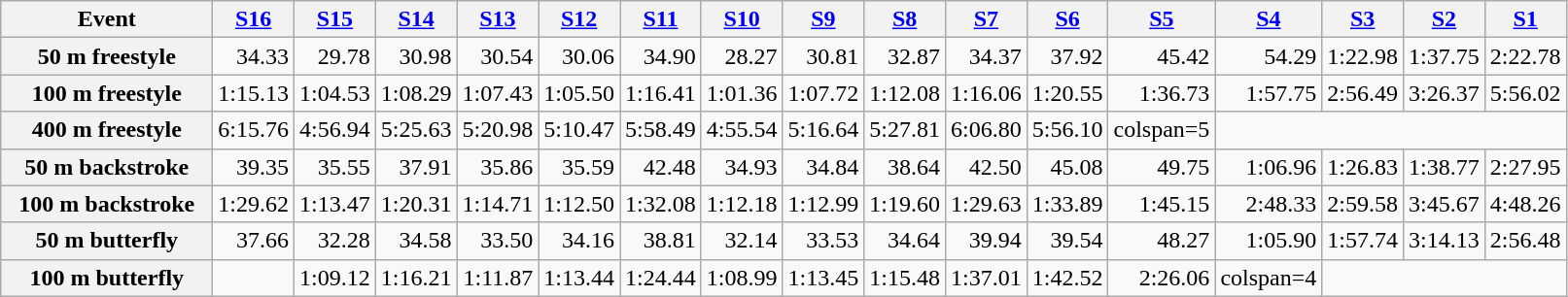<table class="wikitable plainrowheaders" style="text-align:right">
<tr>
<th scope="col" style="width:138px;">Event</th>
<th scope="col"><a href='#'>S16</a></th>
<th scope="col"><a href='#'>S15</a></th>
<th scope="col"><a href='#'>S14</a></th>
<th scope="col"><a href='#'>S13</a></th>
<th scope="col"><a href='#'>S12</a></th>
<th scope="col"><a href='#'>S11</a></th>
<th scope="col"><a href='#'>S10</a></th>
<th scope="col"><a href='#'>S9</a></th>
<th scope="col"><a href='#'>S8</a></th>
<th scope="col"><a href='#'>S7</a></th>
<th scope="col"><a href='#'>S6</a></th>
<th scope="col"><a href='#'>S5</a></th>
<th scope="col"><a href='#'>S4</a></th>
<th scope="col"><a href='#'>S3</a></th>
<th scope="col"><a href='#'>S2</a></th>
<th scope="col"><a href='#'>S1</a></th>
</tr>
<tr>
<th scope="row">50 m freestyle</th>
<td>34.33</td>
<td>29.78</td>
<td>30.98</td>
<td>30.54</td>
<td>30.06</td>
<td>34.90</td>
<td>28.27</td>
<td>30.81</td>
<td>32.87</td>
<td>34.37</td>
<td>37.92</td>
<td>45.42</td>
<td>54.29</td>
<td>1:22.98</td>
<td>1:37.75</td>
<td>2:22.78</td>
</tr>
<tr>
<th scope="row">100 m freestyle</th>
<td>1:15.13</td>
<td>1:04.53</td>
<td>1:08.29</td>
<td>1:07.43</td>
<td>1:05.50</td>
<td>1:16.41</td>
<td>1:01.36</td>
<td>1:07.72</td>
<td>1:12.08</td>
<td>1:16.06</td>
<td>1:20.55</td>
<td>1:36.73</td>
<td>1:57.75</td>
<td>2:56.49</td>
<td>3:26.37</td>
<td>5:56.02</td>
</tr>
<tr>
<th scope="row">400 m freestyle</th>
<td>6:15.76</td>
<td>4:56.94</td>
<td>5:25.63</td>
<td>5:20.98</td>
<td>5:10.47</td>
<td>5:58.49</td>
<td>4:55.54</td>
<td>5:16.64</td>
<td>5:27.81</td>
<td>6:06.80</td>
<td>5:56.10</td>
<td>colspan=5 </td>
</tr>
<tr>
<th scope="row">50 m backstroke</th>
<td>39.35</td>
<td>35.55</td>
<td>37.91</td>
<td>35.86</td>
<td>35.59</td>
<td>42.48</td>
<td>34.93</td>
<td>34.84</td>
<td>38.64</td>
<td>42.50</td>
<td>45.08</td>
<td>49.75</td>
<td>1:06.96</td>
<td>1:26.83</td>
<td>1:38.77</td>
<td>2:27.95</td>
</tr>
<tr>
<th scope="row">100 m backstroke</th>
<td>1:29.62</td>
<td>1:13.47</td>
<td>1:20.31</td>
<td>1:14.71</td>
<td>1:12.50</td>
<td>1:32.08</td>
<td>1:12.18</td>
<td>1:12.99</td>
<td>1:19.60</td>
<td>1:29.63</td>
<td>1:33.89</td>
<td>1:45.15</td>
<td>2:48.33</td>
<td>2:59.58</td>
<td>3:45.67</td>
<td>4:48.26</td>
</tr>
<tr>
<th scope="row">50 m butterfly</th>
<td>37.66</td>
<td>32.28</td>
<td>34.58</td>
<td>33.50</td>
<td>34.16</td>
<td>38.81</td>
<td>32.14</td>
<td>33.53</td>
<td>34.64</td>
<td>39.94</td>
<td>39.54</td>
<td>48.27</td>
<td>1:05.90</td>
<td>1:57.74</td>
<td>3:14.13</td>
<td>2:56.48</td>
</tr>
<tr>
<th scope="row">100 m butterfly</th>
<td></td>
<td>1:09.12</td>
<td>1:16.21</td>
<td>1:11.87</td>
<td>1:13.44</td>
<td>1:24.44</td>
<td>1:08.99</td>
<td>1:13.45</td>
<td>1:15.48</td>
<td>1:37.01</td>
<td>1:42.52</td>
<td>2:26.06</td>
<td>colspan=4 </td>
</tr>
</table>
